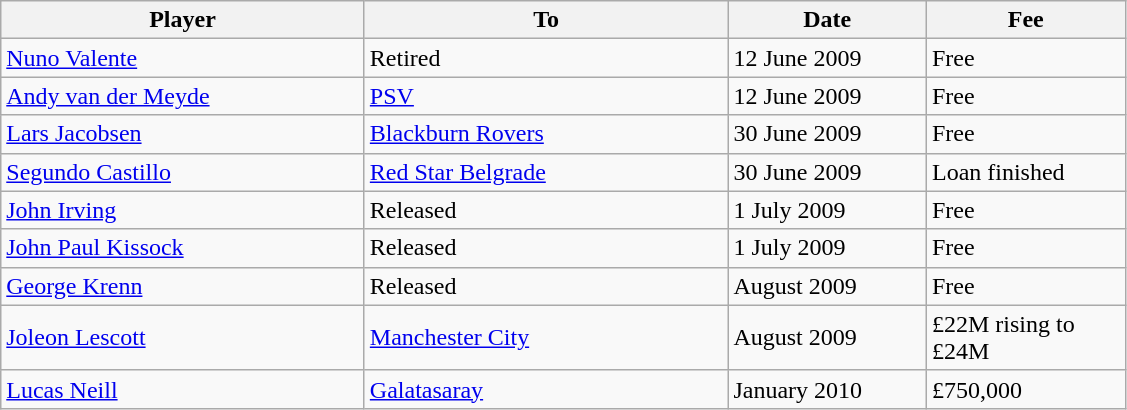<table class="wikitable sortable">
<tr>
<th style="width:235px;">Player</th>
<th style="width:235px;">To</th>
<th style="width:125px;">Date</th>
<th style="width:125px;">Fee</th>
</tr>
<tr>
<td><a href='#'>Nuno Valente</a></td>
<td>Retired</td>
<td>12 June 2009</td>
<td>Free</td>
</tr>
<tr>
<td><a href='#'>Andy van der Meyde</a></td>
<td><a href='#'>PSV</a></td>
<td>12 June 2009</td>
<td>Free</td>
</tr>
<tr>
<td><a href='#'>Lars Jacobsen</a></td>
<td><a href='#'>Blackburn Rovers</a></td>
<td>30 June 2009</td>
<td>Free</td>
</tr>
<tr>
<td><a href='#'>Segundo Castillo</a></td>
<td><a href='#'>Red Star Belgrade</a></td>
<td>30 June 2009</td>
<td>Loan finished</td>
</tr>
<tr>
<td><a href='#'>John Irving</a></td>
<td>Released</td>
<td>1 July 2009</td>
<td>Free</td>
</tr>
<tr>
<td><a href='#'>John Paul Kissock</a></td>
<td>Released</td>
<td>1 July 2009</td>
<td>Free</td>
</tr>
<tr>
<td><a href='#'>George Krenn</a></td>
<td>Released</td>
<td>August 2009</td>
<td>Free</td>
</tr>
<tr>
<td><a href='#'>Joleon Lescott</a></td>
<td><a href='#'>Manchester City</a></td>
<td>August 2009</td>
<td>£22M rising to £24M</td>
</tr>
<tr>
<td><a href='#'>Lucas Neill</a></td>
<td><a href='#'>Galatasaray</a></td>
<td>January 2010</td>
<td>£750,000</td>
</tr>
</table>
